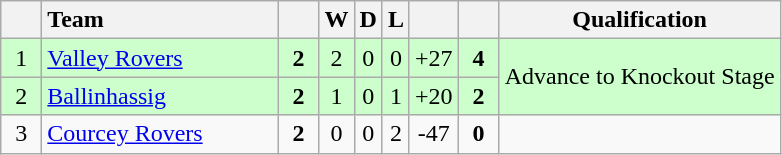<table class="wikitable" style="text-align:center">
<tr>
<th width="20"></th>
<th width="150" style="text-align:left;">Team</th>
<th width="20"></th>
<th>W</th>
<th>D</th>
<th>L</th>
<th width="20"></th>
<th width="20"></th>
<th>Qualification</th>
</tr>
<tr style="background:#ccffcc">
<td>1</td>
<td align="left"> <a href='#'>Valley Rovers</a></td>
<td><strong>2</strong></td>
<td>2</td>
<td>0</td>
<td>0</td>
<td>+27</td>
<td><strong>4</strong></td>
<td rowspan="2">Advance to Knockout Stage</td>
</tr>
<tr style="background:#ccffcc">
<td>2</td>
<td align="left"> <a href='#'>Ballinhassig</a></td>
<td><strong>2</strong></td>
<td>1</td>
<td>0</td>
<td>1</td>
<td>+20</td>
<td><strong>2</strong></td>
</tr>
<tr>
<td>3</td>
<td align="left"> <a href='#'>Courcey Rovers</a></td>
<td><strong>2</strong></td>
<td>0</td>
<td>0</td>
<td>2</td>
<td>-47</td>
<td><strong>0</strong></td>
<td></td>
</tr>
</table>
